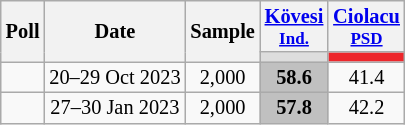<table class="wikitable sortable" style="text-align:center;font-size:85%;line-height:14px;">
<tr>
<th rowspan="2">Poll</th>
<th rowspan="2">Date</th>
<th rowspan="2" style="width:35px;">Sample</th>
<th><a href='#'>Kövesi</a><br><small><a href='#'>Ind.</a></small></th>
<th class="unsortable" style="width:20px;"><a href='#'>Ciolacu</a><br><small><a href='#'>PSD</a></small></th>
</tr>
<tr>
<th style="background:#DDDDDD; "></th>
<th style="background:#ED262B; "></th>
</tr>
<tr>
<td></td>
<td>20–29 Oct 2023</td>
<td>2,000</td>
<td style="background:#C0C0C0"><strong>58.6</strong></td>
<td>41.4</td>
</tr>
<tr>
<td></td>
<td>27–30 Jan 2023</td>
<td>2,000</td>
<td style="background:#C0C0C0"><strong>57.8</strong></td>
<td>42.2</td>
</tr>
</table>
